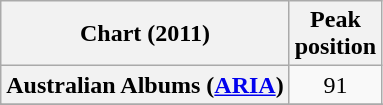<table class="wikitable sortable plainrowheaders" style="text-align:center">
<tr>
<th scope="col">Chart (2011)</th>
<th scope="col">Peak<br>position</th>
</tr>
<tr>
<th scope="row">Australian Albums (<a href='#'>ARIA</a>)</th>
<td>91</td>
</tr>
<tr>
</tr>
<tr>
</tr>
<tr>
</tr>
<tr>
</tr>
<tr>
</tr>
<tr>
</tr>
<tr>
</tr>
</table>
